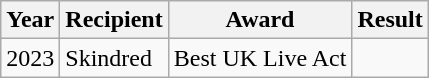<table class="wikitable">
<tr>
<th>Year</th>
<th>Recipient</th>
<th>Award</th>
<th>Result</th>
</tr>
<tr>
<td align="center">2023</td>
<td>Skindred</td>
<td>Best UK Live Act</td>
<td></td>
</tr>
</table>
